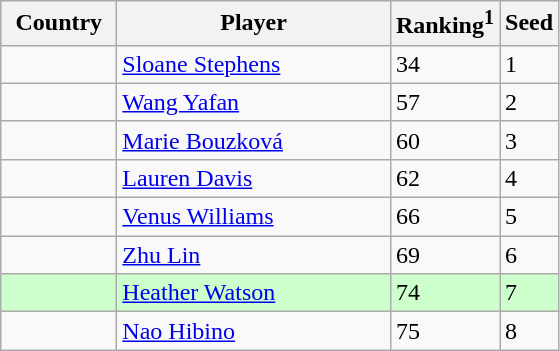<table class="sortable wikitable">
<tr>
<th width="70">Country</th>
<th width="175">Player</th>
<th>Ranking<sup>1</sup></th>
<th>Seed</th>
</tr>
<tr>
<td></td>
<td><a href='#'>Sloane Stephens</a></td>
<td>34</td>
<td>1</td>
</tr>
<tr>
<td></td>
<td><a href='#'>Wang Yafan</a></td>
<td>57</td>
<td>2</td>
</tr>
<tr>
<td></td>
<td><a href='#'>Marie Bouzková</a></td>
<td>60</td>
<td>3</td>
</tr>
<tr>
<td></td>
<td><a href='#'>Lauren Davis</a></td>
<td>62</td>
<td>4</td>
</tr>
<tr>
<td></td>
<td><a href='#'>Venus Williams</a></td>
<td>66</td>
<td>5</td>
</tr>
<tr>
<td></td>
<td><a href='#'>Zhu Lin</a></td>
<td>69</td>
<td>6</td>
</tr>
<tr style="background:#cfc;">
<td></td>
<td><a href='#'>Heather Watson</a></td>
<td>74</td>
<td>7</td>
</tr>
<tr>
<td></td>
<td><a href='#'>Nao Hibino</a></td>
<td>75</td>
<td>8</td>
</tr>
</table>
